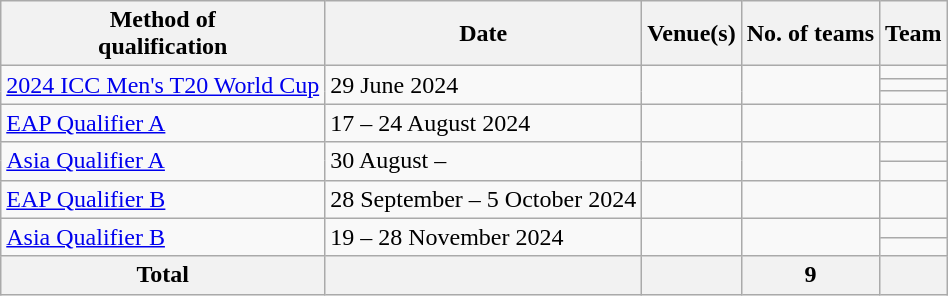<table class="wikitable sortable">
<tr>
<th scope="col">Method of<br>qualification</th>
<th>Date</th>
<th>Venue(s)</th>
<th>No. of teams</th>
<th>Team</th>
</tr>
<tr>
<td rowspan="3"><a href='#'>2024 ICC Men's T20 World Cup</a></td>
<td rowspan="3">29 June 2024</td>
<td rowspan="3"><br></td>
<td rowspan="3"></td>
<td></td>
</tr>
<tr>
<td></td>
</tr>
<tr>
<td></td>
</tr>
<tr>
<td><a href='#'>EAP Qualifier A</a></td>
<td>17 – 24 August 2024</td>
<td></td>
<td></td>
<td></td>
</tr>
<tr>
<td rowspan="2"><a href='#'>Asia Qualifier A</a></td>
<td rowspan="2">30 August – </td>
<td rowspan="2"></td>
<td rowspan="2"></td>
<td></td>
</tr>
<tr>
<td></td>
</tr>
<tr>
<td><a href='#'>EAP Qualifier B</a></td>
<td>28 September – 5 October 2024</td>
<td></td>
<td></td>
<td></td>
</tr>
<tr>
<td rowspan="2"><a href='#'>Asia Qualifier B</a></td>
<td rowspan="2">19 – 28 November 2024</td>
<td rowspan="2"></td>
<td rowspan="2"></td>
<td></td>
</tr>
<tr>
<td></td>
</tr>
<tr class=sortbottom>
<th>Total</th>
<th></th>
<th></th>
<th>9</th>
<th></th>
</tr>
</table>
